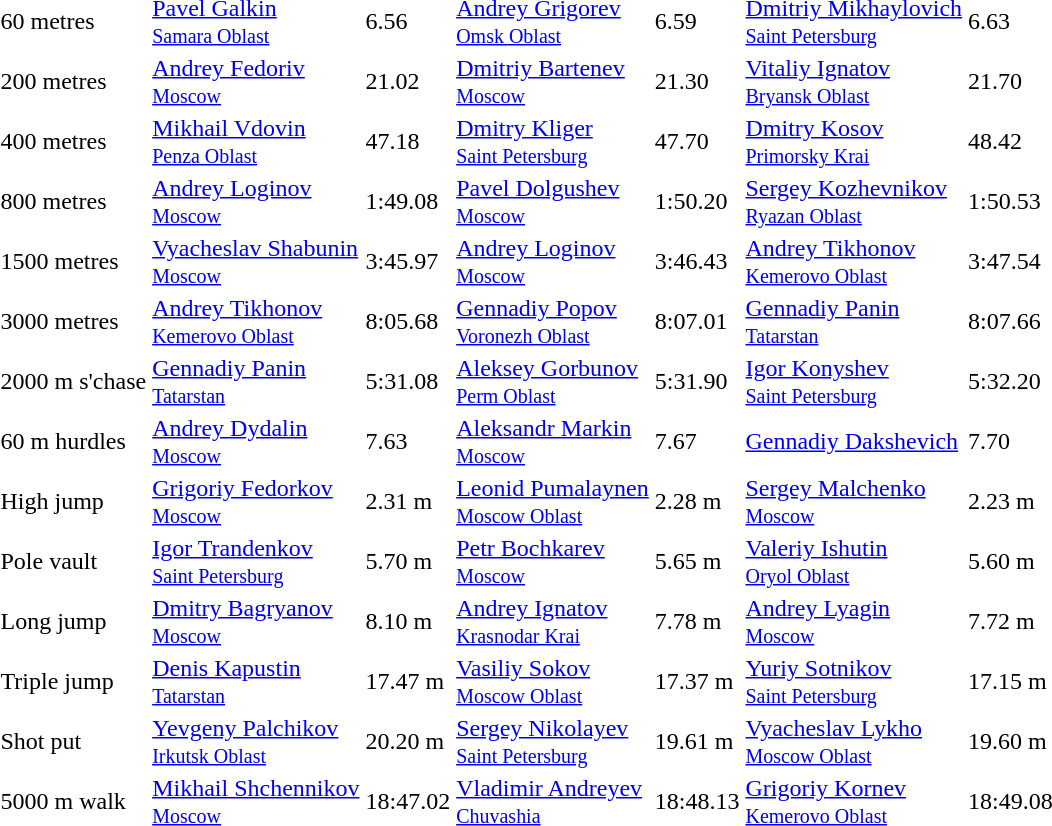<table>
<tr>
<td>60 metres</td>
<td><a href='#'>Pavel Galkin</a><br><small><a href='#'>Samara Oblast</a></small></td>
<td>6.56</td>
<td><a href='#'>Andrey Grigorev</a><br><small><a href='#'>Omsk Oblast</a></small></td>
<td>6.59</td>
<td><a href='#'>Dmitriy Mikhaylovich</a><br><small><a href='#'>Saint Petersburg</a></small></td>
<td>6.63</td>
</tr>
<tr>
<td>200 metres</td>
<td><a href='#'>Andrey Fedoriv</a><br><small><a href='#'>Moscow</a></small></td>
<td>21.02</td>
<td><a href='#'>Dmitriy Bartenev</a><br><small><a href='#'>Moscow</a></small></td>
<td>21.30</td>
<td><a href='#'>Vitaliy Ignatov</a><br><small><a href='#'>Bryansk Oblast</a></small></td>
<td>21.70</td>
</tr>
<tr>
<td>400 metres</td>
<td><a href='#'>Mikhail Vdovin</a><br><small><a href='#'>Penza Oblast</a></small></td>
<td>47.18</td>
<td><a href='#'>Dmitry Kliger</a><br><small><a href='#'>Saint Petersburg</a></small></td>
<td>47.70</td>
<td><a href='#'>Dmitry Kosov</a><br><small><a href='#'>Primorsky Krai</a></small></td>
<td>48.42</td>
</tr>
<tr>
<td>800 metres</td>
<td><a href='#'>Andrey Loginov</a><br><small><a href='#'>Moscow</a></small></td>
<td>1:49.08</td>
<td><a href='#'>Pavel Dolgushev</a><br><small><a href='#'>Moscow</a></small></td>
<td>1:50.20</td>
<td><a href='#'>Sergey Kozhevnikov</a><br><small><a href='#'>Ryazan Oblast</a></small></td>
<td>1:50.53</td>
</tr>
<tr>
<td>1500 metres</td>
<td><a href='#'>Vyacheslav Shabunin</a><br><small><a href='#'>Moscow</a></small></td>
<td>3:45.97</td>
<td><a href='#'>Andrey Loginov</a><br><small><a href='#'>Moscow</a></small></td>
<td>3:46.43</td>
<td><a href='#'>Andrey Tikhonov</a><br><small><a href='#'>Kemerovo Oblast</a></small></td>
<td>3:47.54</td>
</tr>
<tr>
<td>3000 metres</td>
<td><a href='#'>Andrey Tikhonov</a><br><small><a href='#'>Kemerovo Oblast</a></small></td>
<td>8:05.68</td>
<td><a href='#'>Gennadiy Popov</a><br><small><a href='#'>Voronezh Oblast</a></small></td>
<td>8:07.01</td>
<td><a href='#'>Gennadiy Panin</a><br><small><a href='#'>Tatarstan</a></small></td>
<td>8:07.66</td>
</tr>
<tr>
<td>2000 m s'chase</td>
<td><a href='#'>Gennadiy Panin</a><br><small><a href='#'>Tatarstan</a></small></td>
<td>5:31.08</td>
<td><a href='#'>Aleksey Gorbunov</a><br><small><a href='#'>Perm Oblast</a></small></td>
<td>5:31.90</td>
<td><a href='#'>Igor Konyshev</a><br><small><a href='#'>Saint Petersburg</a></small></td>
<td>5:32.20</td>
</tr>
<tr>
<td>60 m hurdles</td>
<td><a href='#'>Andrey Dydalin</a><br><small><a href='#'>Moscow</a></small></td>
<td>7.63</td>
<td><a href='#'>Aleksandr Markin</a><br><small><a href='#'>Moscow</a></small></td>
<td>7.67</td>
<td><a href='#'>Gennadiy Dakshevich</a><br><small></small></td>
<td>7.70</td>
</tr>
<tr>
<td>High jump</td>
<td><a href='#'>Grigoriy Fedorkov</a><br><small><a href='#'>Moscow</a></small></td>
<td>2.31 m</td>
<td><a href='#'>Leonid Pumalaynen</a><br><small><a href='#'>Moscow Oblast</a></small></td>
<td>2.28 m</td>
<td><a href='#'>Sergey Malchenko</a><br><small><a href='#'>Moscow</a></small></td>
<td>2.23 m</td>
</tr>
<tr>
<td>Pole vault</td>
<td><a href='#'>Igor Trandenkov</a><br><small><a href='#'>Saint Petersburg</a></small></td>
<td>5.70 m</td>
<td><a href='#'>Petr Bochkarev</a><br><small><a href='#'>Moscow</a></small></td>
<td>5.65 m</td>
<td><a href='#'>Valeriy Ishutin</a><br><small><a href='#'>Oryol Oblast</a></small></td>
<td>5.60 m</td>
</tr>
<tr>
<td>Long jump</td>
<td><a href='#'>Dmitry Bagryanov</a><br><small><a href='#'>Moscow</a></small></td>
<td>8.10 m</td>
<td><a href='#'>Andrey Ignatov</a><br><small><a href='#'>Krasnodar Krai</a></small></td>
<td>7.78 m</td>
<td><a href='#'>Andrey Lyagin</a><br><small><a href='#'>Moscow</a></small></td>
<td>7.72 m</td>
</tr>
<tr>
<td>Triple jump</td>
<td><a href='#'>Denis Kapustin</a><br><small><a href='#'>Tatarstan</a></small></td>
<td>17.47 m</td>
<td><a href='#'>Vasiliy Sokov</a><br><small><a href='#'>Moscow Oblast</a></small></td>
<td>17.37 m</td>
<td><a href='#'>Yuriy Sotnikov</a><br><small><a href='#'>Saint Petersburg</a></small></td>
<td>17.15 m</td>
</tr>
<tr>
<td>Shot put</td>
<td><a href='#'>Yevgeny Palchikov</a><br><small><a href='#'>Irkutsk Oblast</a></small></td>
<td>20.20 m</td>
<td><a href='#'>Sergey Nikolayev</a><br><small><a href='#'>Saint Petersburg</a></small></td>
<td>19.61 m</td>
<td><a href='#'>Vyacheslav Lykho</a><br><small><a href='#'>Moscow Oblast</a></small></td>
<td>19.60 m</td>
</tr>
<tr>
<td>5000 m walk</td>
<td><a href='#'>Mikhail Shchennikov</a><br><small><a href='#'>Moscow</a></small></td>
<td>18:47.02</td>
<td><a href='#'>Vladimir Andreyev</a><br><small><a href='#'>Chuvashia</a></small></td>
<td>18:48.13</td>
<td><a href='#'>Grigoriy Kornev</a><br><small><a href='#'>Kemerovo Oblast</a></small></td>
<td>18:49.08</td>
</tr>
</table>
